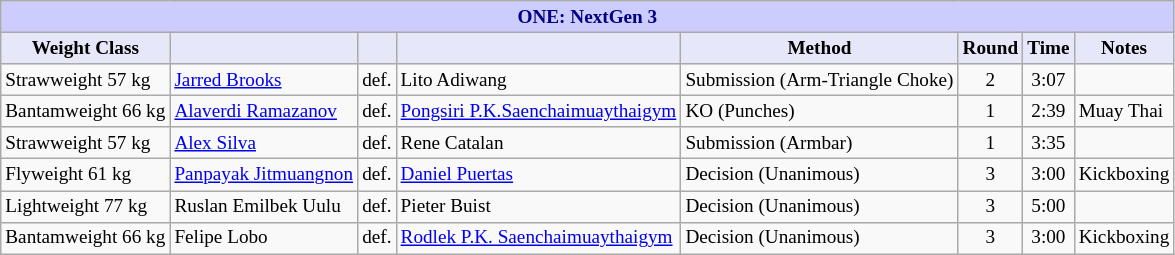<table class="wikitable" style="font-size: 80%;">
<tr>
<th colspan="8" style="background-color: #ccf; color: #000080; text-align: center;"><strong>ONE: NextGen 3</strong></th>
</tr>
<tr>
<th colspan="1" style="background-color: #E6E8FA; color: #000000; text-align: center;">Weight Class</th>
<th colspan="1" style="background-color: #E6E8FA; color: #000000; text-align: center;"></th>
<th colspan="1" style="background-color: #E6E8FA; color: #000000; text-align: center;"></th>
<th colspan="1" style="background-color: #E6E8FA; color: #000000; text-align: center;"></th>
<th colspan="1" style="background-color: #E6E8FA; color: #000000; text-align: center;">Method</th>
<th colspan="1" style="background-color: #E6E8FA; color: #000000; text-align: center;">Round</th>
<th colspan="1" style="background-color: #E6E8FA; color: #000000; text-align: center;">Time</th>
<th colspan="1" style="background-color: #E6E8FA; color: #000000; text-align: center;">Notes</th>
</tr>
<tr>
<td>Strawweight 57 kg</td>
<td> <a href='#'>Jarred Brooks</a></td>
<td>def.</td>
<td> Lito Adiwang</td>
<td>Submission (Arm-Triangle Choke)</td>
<td align=center>2</td>
<td align=center>3:07</td>
<td></td>
</tr>
<tr>
<td>Bantamweight 66 kg</td>
<td> <a href='#'>Alaverdi Ramazanov</a></td>
<td>def.</td>
<td> <a href='#'>Pongsiri P.K.Saenchaimuaythaigym</a></td>
<td>KO (Punches)</td>
<td align=center>1</td>
<td align=center>2:39</td>
<td>Muay Thai</td>
</tr>
<tr>
<td>Strawweight 57 kg</td>
<td> <a href='#'>Alex Silva</a></td>
<td>def.</td>
<td> Rene Catalan</td>
<td>Submission (Armbar)</td>
<td align=center>1</td>
<td align=center>3:35</td>
<td></td>
</tr>
<tr>
<td>Flyweight 61 kg</td>
<td> <a href='#'>Panpayak Jitmuangnon</a></td>
<td>def.</td>
<td> <a href='#'>Daniel Puertas</a></td>
<td>Decision (Unanimous)</td>
<td align=center>3</td>
<td align=center>3:00</td>
<td>Kickboxing</td>
</tr>
<tr>
<td>Lightweight 77 kg</td>
<td> Ruslan Emilbek Uulu</td>
<td>def.</td>
<td> Pieter Buist</td>
<td>Decision (Unanimous)</td>
<td align=center>3</td>
<td align=center>5:00</td>
<td></td>
</tr>
<tr>
<td>Bantamweight 66 kg</td>
<td> Felipe Lobo</td>
<td>def.</td>
<td> <a href='#'>Rodlek P.K. Saenchaimuaythaigym</a></td>
<td>Decision (Unanimous)</td>
<td align=center>3</td>
<td align=center>3:00</td>
<td>Kickboxing</td>
</tr>
</table>
